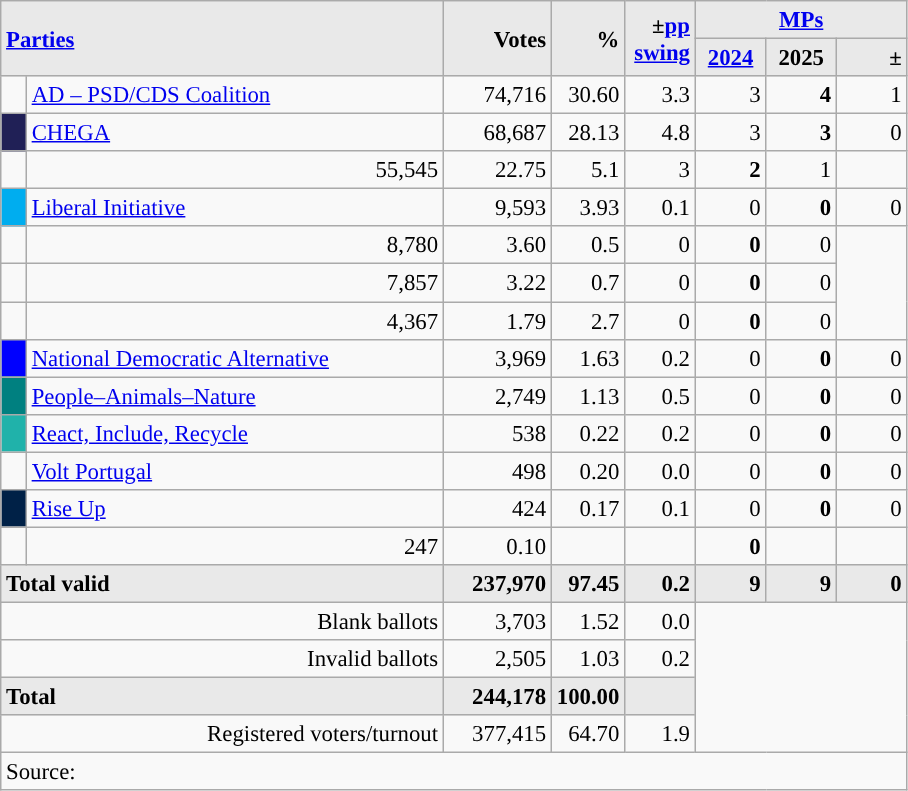<table class="wikitable" style="text-align:right; font-size:95%;">
<tr>
<th rowspan="2" colspan="2" style="background:#e9e9e9; text-align:left;" alignleft><a href='#'>Parties</a></th>
<th rowspan="2" style="background:#e9e9e9; text-align:right;">Votes</th>
<th rowspan="2" style="background:#e9e9e9; text-align:right;">%</th>
<th rowspan="2" style="background:#e9e9e9; text-align:right;">±<a href='#'>pp</a> <a href='#'>swing</a></th>
<th colspan="3" style="background:#e9e9e9; text-align:center;"><a href='#'>MPs</a></th>
</tr>
<tr style="background-color:#E9E9E9">
<th style="background-color:#E9E9E9;text-align:center;"><a href='#'>2024</a></th>
<th style="background-color:#E9E9E9;text-align:center;">2025</th>
<th style="background:#e9e9e9; text-align:right;">±</th>
</tr>
<tr>
<td style="width: 10px" bgcolor=></td>
<td align="left"><a href='#'>AD – PSD/CDS Coalition</a> </td>
<td>74,716</td>
<td>30.60</td>
<td>3.3</td>
<td>3</td>
<td><strong>4</strong></td>
<td>1</td>
</tr>
<tr>
<td style="width: 10px" bgcolor="#202056" align="center"></td>
<td align="left"><a href='#'>CHEGA</a></td>
<td>68,687</td>
<td>28.13</td>
<td>4.8</td>
<td>3</td>
<td><strong>3</strong></td>
<td>0</td>
</tr>
<tr>
<td></td>
<td>55,545</td>
<td>22.75</td>
<td>5.1</td>
<td>3</td>
<td><strong>2</strong></td>
<td>1</td>
</tr>
<tr>
<td style="width: 10px" bgcolor="#00ADEF" align="center"></td>
<td align="left"><a href='#'>Liberal Initiative</a></td>
<td>9,593</td>
<td>3.93</td>
<td>0.1</td>
<td>0</td>
<td><strong>0</strong></td>
<td>0</td>
</tr>
<tr>
<td></td>
<td>8,780</td>
<td>3.60</td>
<td>0.5</td>
<td>0</td>
<td><strong>0</strong></td>
<td>0</td>
</tr>
<tr>
<td></td>
<td>7,857</td>
<td>3.22</td>
<td>0.7</td>
<td>0</td>
<td><strong>0</strong></td>
<td>0</td>
</tr>
<tr>
<td></td>
<td>4,367</td>
<td>1.79</td>
<td>2.7</td>
<td>0</td>
<td><strong>0</strong></td>
<td>0</td>
</tr>
<tr>
<td style="width: 10px" bgcolor="blue" align="center"></td>
<td align="left"><a href='#'>National Democratic Alternative</a></td>
<td>3,969</td>
<td>1.63</td>
<td>0.2</td>
<td>0</td>
<td><strong>0</strong></td>
<td>0</td>
</tr>
<tr>
<td style="width: 10px" bgcolor="teal" align="center"></td>
<td align="left"><a href='#'>People–Animals–Nature</a></td>
<td>2,749</td>
<td>1.13</td>
<td>0.5</td>
<td>0</td>
<td><strong>0</strong></td>
<td>0</td>
</tr>
<tr>
<td style="width: 10px" bgcolor="LightSeaGreen" align="center"></td>
<td align="left"><a href='#'>React, Include, Recycle</a></td>
<td>538</td>
<td>0.22</td>
<td>0.2</td>
<td>0</td>
<td><strong>0</strong></td>
<td>0</td>
</tr>
<tr>
<td style="width: 10px"></td>
<td align="left"><a href='#'>Volt Portugal</a></td>
<td>498</td>
<td>0.20</td>
<td>0.0</td>
<td>0</td>
<td><strong>0</strong></td>
<td>0</td>
</tr>
<tr>
<td style="width: 10px" bgcolor="#002147" align="center"></td>
<td align="left"><a href='#'>Rise Up</a></td>
<td>424</td>
<td>0.17</td>
<td>0.1</td>
<td>0</td>
<td><strong>0</strong></td>
<td>0</td>
</tr>
<tr>
<td></td>
<td>247</td>
<td>0.10</td>
<td></td>
<td></td>
<td><strong>0</strong></td>
<td></td>
</tr>
<tr>
<td colspan=2 width="288" align=left style="background-color:#E9E9E9"><strong>Total valid</strong></td>
<td width="65" align="right" style="background-color:#E9E9E9"><strong>237,970</strong></td>
<td width="40" align="right" style="background-color:#E9E9E9"><strong>97.45</strong></td>
<td width="40" align="right" style="background-color:#E9E9E9"><strong>0.2</strong></td>
<td width="40" align="right" style="background-color:#E9E9E9"><strong>9</strong></td>
<td width="40" align="right" style="background-color:#E9E9E9"><strong>9</strong></td>
<td width="40" align="right" style="background-color:#E9E9E9"><strong>0</strong></td>
</tr>
<tr>
<td colspan=2>Blank ballots</td>
<td>3,703</td>
<td>1.52</td>
<td>0.0</td>
<td colspan=3 rowspan=4></td>
</tr>
<tr>
<td colspan=2>Invalid ballots</td>
<td>2,505</td>
<td>1.03</td>
<td>0.2</td>
</tr>
<tr>
<td colspan=2 align=left style="background-color:#E9E9E9"><strong>Total</strong></td>
<td width="50" align="right" style="background-color:#E9E9E9"><strong>244,178</strong></td>
<td width="40" align="right" style="background-color:#E9E9E9"><strong>100.00</strong></td>
<td width="40" align="right" style="background-color:#E9E9E9"></td>
</tr>
<tr>
<td colspan=2>Registered voters/turnout</td>
<td>377,415</td>
<td>64.70</td>
<td>1.9</td>
</tr>
<tr>
<td colspan=8 align=left>Source: </td>
</tr>
</table>
